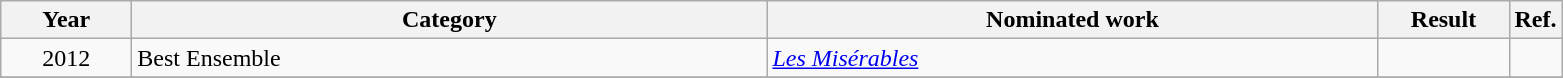<table class=wikitable>
<tr>
<th scope="col" style="width:5em;">Year</th>
<th scope="col" style="width:26em;">Category</th>
<th scope="col" style="width:25em;">Nominated work</th>
<th scope="col" style="width:5em;">Result</th>
<th>Ref.</th>
</tr>
<tr>
<td style="text-align:center;">2012</td>
<td>Best Ensemble</td>
<td><em><a href='#'>Les Misérables</a></em></td>
<td></td>
<td></td>
</tr>
<tr>
</tr>
</table>
